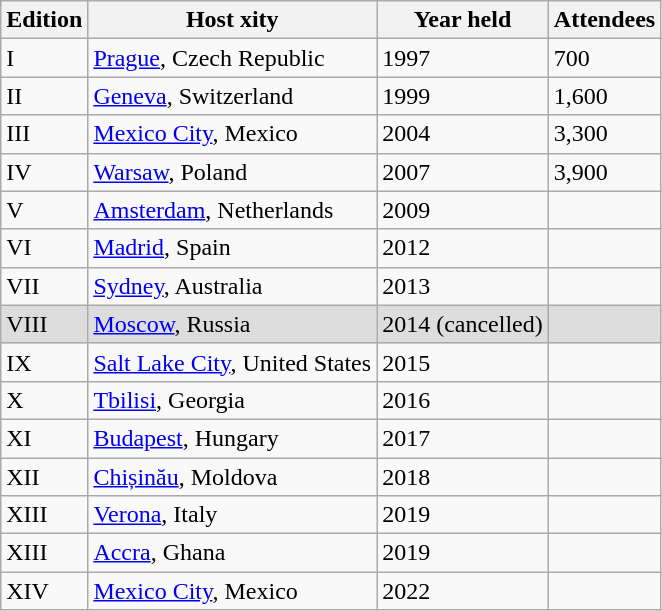<table class="wikitable">
<tr>
<th>Edition</th>
<th>Host xity</th>
<th>Year held</th>
<th>Attendees</th>
</tr>
<tr>
<td>I</td>
<td><a href='#'>Prague</a>, Czech Republic</td>
<td>1997</td>
<td>700</td>
</tr>
<tr>
<td>II</td>
<td><a href='#'>Geneva</a>, Switzerland</td>
<td>1999</td>
<td>1,600</td>
</tr>
<tr>
<td>III</td>
<td><a href='#'>Mexico City</a>, Mexico</td>
<td>2004</td>
<td>3,300</td>
</tr>
<tr>
<td>IV</td>
<td><a href='#'>Warsaw</a>, Poland</td>
<td>2007</td>
<td>3,900</td>
</tr>
<tr>
<td>V</td>
<td><a href='#'>Amsterdam</a>, Netherlands</td>
<td>2009</td>
<td></td>
</tr>
<tr>
<td>VI</td>
<td><a href='#'>Madrid</a>, Spain</td>
<td>2012</td>
<td></td>
</tr>
<tr>
<td>VII</td>
<td><a href='#'>Sydney</a>, Australia</td>
<td>2013</td>
<td></td>
</tr>
<tr style="background-color: #ddd">
<td>VIII</td>
<td><a href='#'>Moscow</a>, Russia</td>
<td>2014 (cancelled)</td>
<td></td>
</tr>
<tr>
<td>IX</td>
<td><a href='#'>Salt Lake City</a>, United States</td>
<td>2015</td>
<td></td>
</tr>
<tr>
<td>X</td>
<td><a href='#'>Tbilisi</a>, Georgia</td>
<td>2016</td>
<td></td>
</tr>
<tr>
<td>XI</td>
<td><a href='#'>Budapest</a>, Hungary</td>
<td>2017</td>
<td></td>
</tr>
<tr>
<td>XII</td>
<td><a href='#'>Chișinău</a>, Moldova</td>
<td>2018</td>
<td></td>
</tr>
<tr>
<td>XIII</td>
<td><a href='#'>Verona</a>, Italy</td>
<td>2019</td>
<td></td>
</tr>
<tr>
<td>XIII</td>
<td><a href='#'>Accra</a>, Ghana</td>
<td>2019</td>
</tr>
<tr>
<td>XIV</td>
<td><a href='#'>Mexico City</a>, Mexico</td>
<td>2022</td>
<td></td>
</tr>
</table>
